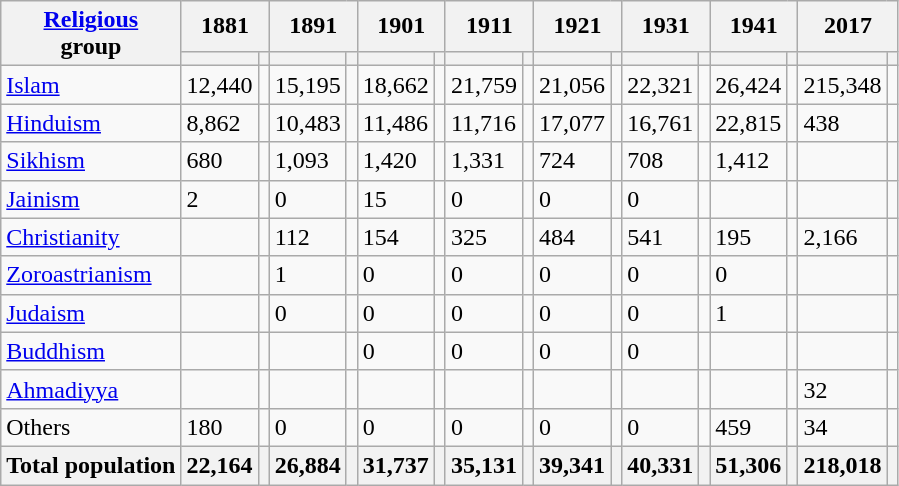<table class="wikitable sortable">
<tr>
<th rowspan="2"><a href='#'>Religious</a><br>group</th>
<th colspan="2">1881</th>
<th colspan="2">1891</th>
<th colspan="2">1901</th>
<th colspan="2">1911</th>
<th colspan="2">1921</th>
<th colspan="2">1931</th>
<th colspan="2">1941</th>
<th colspan="2">2017</th>
</tr>
<tr>
<th><a href='#'></a></th>
<th></th>
<th></th>
<th></th>
<th></th>
<th></th>
<th></th>
<th></th>
<th></th>
<th></th>
<th></th>
<th></th>
<th></th>
<th></th>
<th></th>
<th></th>
</tr>
<tr>
<td><a href='#'>Islam</a> </td>
<td>12,440</td>
<td></td>
<td>15,195</td>
<td></td>
<td>18,662</td>
<td></td>
<td>21,759</td>
<td></td>
<td>21,056</td>
<td></td>
<td>22,321</td>
<td></td>
<td>26,424</td>
<td></td>
<td>215,348</td>
<td></td>
</tr>
<tr>
<td><a href='#'>Hinduism</a> </td>
<td>8,862</td>
<td></td>
<td>10,483</td>
<td></td>
<td>11,486</td>
<td></td>
<td>11,716</td>
<td></td>
<td>17,077</td>
<td></td>
<td>16,761</td>
<td></td>
<td>22,815</td>
<td></td>
<td>438</td>
<td></td>
</tr>
<tr>
<td><a href='#'>Sikhism</a> </td>
<td>680</td>
<td></td>
<td>1,093</td>
<td></td>
<td>1,420</td>
<td></td>
<td>1,331</td>
<td></td>
<td>724</td>
<td></td>
<td>708</td>
<td></td>
<td>1,412</td>
<td></td>
<td></td>
<td></td>
</tr>
<tr>
<td><a href='#'>Jainism</a> </td>
<td>2</td>
<td></td>
<td>0</td>
<td></td>
<td>15</td>
<td></td>
<td>0</td>
<td></td>
<td>0</td>
<td></td>
<td>0</td>
<td></td>
<td></td>
<td></td>
<td></td>
<td></td>
</tr>
<tr>
<td><a href='#'>Christianity</a> </td>
<td></td>
<td></td>
<td>112</td>
<td></td>
<td>154</td>
<td></td>
<td>325</td>
<td></td>
<td>484</td>
<td></td>
<td>541</td>
<td></td>
<td>195</td>
<td></td>
<td>2,166</td>
<td></td>
</tr>
<tr>
<td><a href='#'>Zoroastrianism</a> </td>
<td></td>
<td></td>
<td>1</td>
<td></td>
<td>0</td>
<td></td>
<td>0</td>
<td></td>
<td>0</td>
<td></td>
<td>0</td>
<td></td>
<td>0</td>
<td></td>
<td></td>
<td></td>
</tr>
<tr>
<td><a href='#'>Judaism</a> </td>
<td></td>
<td></td>
<td>0</td>
<td></td>
<td>0</td>
<td></td>
<td>0</td>
<td></td>
<td>0</td>
<td></td>
<td>0</td>
<td></td>
<td>1</td>
<td></td>
<td></td>
<td></td>
</tr>
<tr>
<td><a href='#'>Buddhism</a> </td>
<td></td>
<td></td>
<td></td>
<td></td>
<td>0</td>
<td></td>
<td>0</td>
<td></td>
<td>0</td>
<td></td>
<td>0</td>
<td></td>
<td></td>
<td></td>
<td></td>
<td></td>
</tr>
<tr>
<td><a href='#'>Ahmadiyya</a> </td>
<td></td>
<td></td>
<td></td>
<td></td>
<td></td>
<td></td>
<td></td>
<td></td>
<td></td>
<td></td>
<td></td>
<td></td>
<td></td>
<td></td>
<td>32</td>
<td></td>
</tr>
<tr>
<td>Others</td>
<td>180</td>
<td></td>
<td>0</td>
<td></td>
<td>0</td>
<td></td>
<td>0</td>
<td></td>
<td>0</td>
<td></td>
<td>0</td>
<td></td>
<td>459</td>
<td></td>
<td>34</td>
<td></td>
</tr>
<tr>
<th>Total population</th>
<th>22,164</th>
<th></th>
<th>26,884</th>
<th></th>
<th>31,737</th>
<th></th>
<th>35,131</th>
<th></th>
<th>39,341</th>
<th></th>
<th>40,331</th>
<th></th>
<th>51,306</th>
<th></th>
<th>218,018</th>
<th></th>
</tr>
</table>
